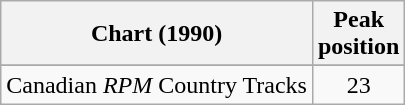<table class="wikitable sortable">
<tr>
<th align="left">Chart (1990)</th>
<th align="center">Peak<br>position</th>
</tr>
<tr>
</tr>
<tr>
<td align="left">Canadian <em>RPM</em> Country Tracks</td>
<td align="center">23</td>
</tr>
</table>
